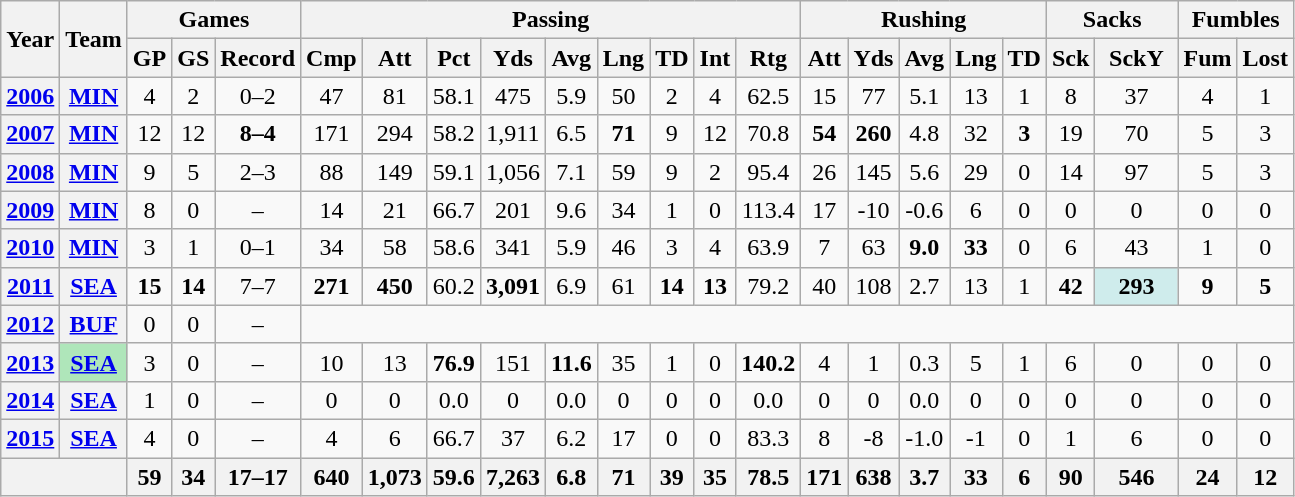<table class=wikitable style="text-align:center;">
<tr>
<th rowspan="2">Year</th>
<th rowspan="2">Team</th>
<th colspan="3">Games</th>
<th colspan="9">Passing</th>
<th colspan="5">Rushing</th>
<th colspan="2">Sacks</th>
<th colspan="2">Fumbles</th>
</tr>
<tr>
<th>GP</th>
<th>GS</th>
<th>Record</th>
<th>Cmp</th>
<th>Att</th>
<th>Pct</th>
<th>Yds</th>
<th>Avg</th>
<th>Lng</th>
<th>TD</th>
<th>Int</th>
<th>Rtg</th>
<th>Att</th>
<th>Yds</th>
<th>Avg</th>
<th>Lng</th>
<th>TD</th>
<th>Sck</th>
<th>SckY</th>
<th>Fum</th>
<th>Lost</th>
</tr>
<tr>
<th><a href='#'>2006</a></th>
<th><a href='#'>MIN</a></th>
<td>4</td>
<td>2</td>
<td>0–2</td>
<td>47</td>
<td>81</td>
<td>58.1</td>
<td>475</td>
<td>5.9</td>
<td>50</td>
<td>2</td>
<td>4</td>
<td>62.5</td>
<td>15</td>
<td>77</td>
<td>5.1</td>
<td>13</td>
<td>1</td>
<td>8</td>
<td>37</td>
<td>4</td>
<td>1</td>
</tr>
<tr>
<th><a href='#'>2007</a></th>
<th><a href='#'>MIN</a></th>
<td>12</td>
<td>12</td>
<td><strong>8–4</strong></td>
<td>171</td>
<td>294</td>
<td>58.2</td>
<td>1,911</td>
<td>6.5</td>
<td><strong>71</strong></td>
<td>9</td>
<td>12</td>
<td>70.8</td>
<td><strong>54</strong></td>
<td><strong>260</strong></td>
<td>4.8</td>
<td>32</td>
<td><strong>3</strong></td>
<td>19</td>
<td>70</td>
<td>5</td>
<td>3</td>
</tr>
<tr>
<th><a href='#'>2008</a></th>
<th><a href='#'>MIN</a></th>
<td>9</td>
<td>5</td>
<td>2–3</td>
<td>88</td>
<td>149</td>
<td>59.1</td>
<td>1,056</td>
<td>7.1</td>
<td>59</td>
<td>9</td>
<td>2</td>
<td>95.4</td>
<td>26</td>
<td>145</td>
<td>5.6</td>
<td>29</td>
<td>0</td>
<td>14</td>
<td>97</td>
<td>5</td>
<td>3</td>
</tr>
<tr>
<th><a href='#'>2009</a></th>
<th><a href='#'>MIN</a></th>
<td>8</td>
<td>0</td>
<td>–</td>
<td>14</td>
<td>21</td>
<td>66.7</td>
<td>201</td>
<td>9.6</td>
<td>34</td>
<td>1</td>
<td>0</td>
<td>113.4</td>
<td>17</td>
<td>-10</td>
<td>-0.6</td>
<td>6</td>
<td>0</td>
<td>0</td>
<td>0</td>
<td>0</td>
<td>0</td>
</tr>
<tr>
<th><a href='#'>2010</a></th>
<th><a href='#'>MIN</a></th>
<td>3</td>
<td>1</td>
<td>0–1</td>
<td>34</td>
<td>58</td>
<td>58.6</td>
<td>341</td>
<td>5.9</td>
<td>46</td>
<td>3</td>
<td>4</td>
<td>63.9</td>
<td>7</td>
<td>63</td>
<td><strong>9.0</strong></td>
<td><strong>33</strong></td>
<td>0</td>
<td>6</td>
<td>43</td>
<td>1</td>
<td>0</td>
</tr>
<tr>
<th><a href='#'>2011</a></th>
<th><a href='#'>SEA</a></th>
<td><strong>15</strong></td>
<td><strong>14</strong></td>
<td>7–7</td>
<td><strong>271</strong></td>
<td><strong>450</strong></td>
<td>60.2</td>
<td><strong>3,091</strong></td>
<td>6.9</td>
<td>61</td>
<td><strong>14</strong></td>
<td><strong>13</strong></td>
<td>79.2</td>
<td>40</td>
<td>108</td>
<td>2.7</td>
<td>13</td>
<td>1</td>
<td><strong>42</strong></td>
<td style="background:#cfecec; width:3em;"><strong>293</strong></td>
<td><strong>9</strong></td>
<td><strong>5</strong></td>
</tr>
<tr>
<th><a href='#'>2012</a></th>
<th><a href='#'>BUF</a></th>
<td>0</td>
<td>0</td>
<td>–</td>
<td colspan="18"></td>
</tr>
<tr>
<th><a href='#'>2013</a></th>
<th style="background:#afe6ba;"><a href='#'>SEA</a></th>
<td>3</td>
<td>0</td>
<td>–</td>
<td>10</td>
<td>13</td>
<td><strong>76.9</strong></td>
<td>151</td>
<td><strong>11.6</strong></td>
<td>35</td>
<td>1</td>
<td>0</td>
<td><strong>140.2</strong></td>
<td>4</td>
<td>1</td>
<td>0.3</td>
<td>5</td>
<td>1</td>
<td>6</td>
<td>0</td>
<td>0</td>
<td>0</td>
</tr>
<tr>
<th><a href='#'>2014</a></th>
<th><a href='#'>SEA</a></th>
<td>1</td>
<td>0</td>
<td>–</td>
<td>0</td>
<td>0</td>
<td>0.0</td>
<td>0</td>
<td>0.0</td>
<td>0</td>
<td>0</td>
<td>0</td>
<td>0.0</td>
<td>0</td>
<td>0</td>
<td>0.0</td>
<td>0</td>
<td>0</td>
<td>0</td>
<td>0</td>
<td>0</td>
<td>0</td>
</tr>
<tr>
<th><a href='#'>2015</a></th>
<th><a href='#'>SEA</a></th>
<td>4</td>
<td>0</td>
<td>–</td>
<td>4</td>
<td>6</td>
<td>66.7</td>
<td>37</td>
<td>6.2</td>
<td>17</td>
<td>0</td>
<td>0</td>
<td>83.3</td>
<td>8</td>
<td>-8</td>
<td>-1.0</td>
<td>-1</td>
<td>0</td>
<td>1</td>
<td>6</td>
<td>0</td>
<td>0</td>
</tr>
<tr>
<th colspan="2"></th>
<th>59</th>
<th>34</th>
<th>17–17</th>
<th>640</th>
<th>1,073</th>
<th>59.6</th>
<th>7,263</th>
<th>6.8</th>
<th>71</th>
<th>39</th>
<th>35</th>
<th>78.5</th>
<th>171</th>
<th>638</th>
<th>3.7</th>
<th>33</th>
<th>6</th>
<th>90</th>
<th>546</th>
<th>24</th>
<th>12</th>
</tr>
</table>
